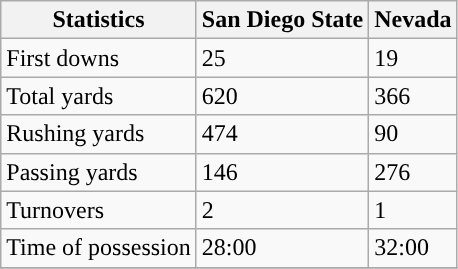<table class="wikitable">
<tr>
<th>Statistics</th>
<th>San Diego State</th>
<th>Nevada</th>
</tr>
<tr>
<td>First downs</td>
<td>25</td>
<td>19</td>
</tr>
<tr>
<td>Total yards</td>
<td>620</td>
<td>366</td>
</tr>
<tr>
<td>Rushing yards</td>
<td>474</td>
<td>90</td>
</tr>
<tr>
<td>Passing yards</td>
<td>146</td>
<td>276</td>
</tr>
<tr>
<td>Turnovers</td>
<td>2</td>
<td>1</td>
</tr>
<tr>
<td>Time of possession</td>
<td>28:00</td>
<td>32:00</td>
</tr>
<tr>
</tr>
</table>
